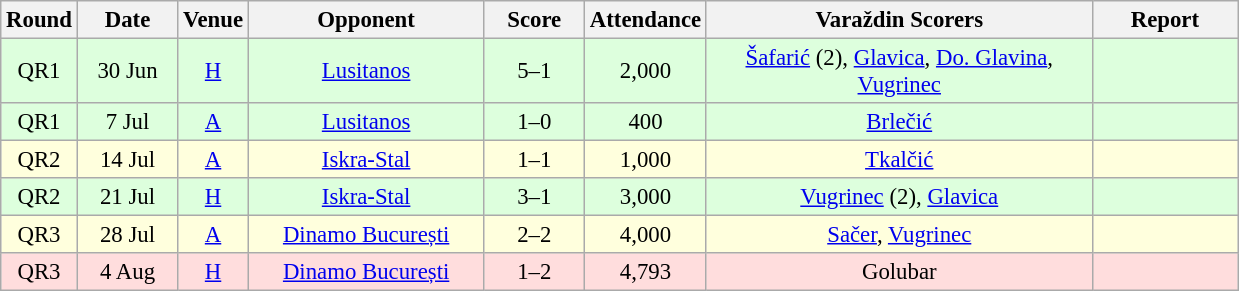<table class="wikitable sortable" style="text-align: center; font-size:95%;">
<tr>
<th width="30">Round</th>
<th width="60">Date<br></th>
<th width="20">Venue<br></th>
<th width="150">Opponent<br></th>
<th width="60">Score<br></th>
<th width="40">Attendance<br></th>
<th width="250">Varaždin Scorers</th>
<th width="90" class="unsortable">Report</th>
</tr>
<tr bgcolor="#ddffdd">
<td>QR1</td>
<td>30 Jun</td>
<td><a href='#'>H</a></td>
<td><a href='#'>Lusitanos</a> </td>
<td>5–1</td>
<td>2,000</td>
<td><a href='#'>Šafarić</a> (2), <a href='#'>Glavica</a>, <a href='#'>Do. Glavina</a>, <a href='#'>Vugrinec</a></td>
<td></td>
</tr>
<tr bgcolor="#ddffdd">
<td>QR1</td>
<td>7 Jul</td>
<td><a href='#'>A</a> </td>
<td><a href='#'>Lusitanos</a> </td>
<td>1–0</td>
<td>400</td>
<td><a href='#'>Brlečić</a></td>
<td></td>
</tr>
<tr bgcolor="#ffffdd">
<td>QR2</td>
<td>14 Jul</td>
<td><a href='#'>A</a> </td>
<td><a href='#'>Iskra-Stal</a> </td>
<td>1–1</td>
<td>1,000</td>
<td><a href='#'>Tkalčić</a></td>
<td></td>
</tr>
<tr bgcolor="#ddffdd">
<td>QR2</td>
<td>21 Jul</td>
<td><a href='#'>H</a></td>
<td><a href='#'>Iskra-Stal</a> </td>
<td>3–1</td>
<td>3,000</td>
<td><a href='#'>Vugrinec</a> (2), <a href='#'>Glavica</a></td>
<td></td>
</tr>
<tr bgcolor="#ffffdd">
<td>QR3</td>
<td>28 Jul</td>
<td><a href='#'>A</a> </td>
<td><a href='#'>Dinamo București</a> </td>
<td>2–2</td>
<td>4,000</td>
<td><a href='#'>Sačer</a>, <a href='#'>Vugrinec</a></td>
<td></td>
</tr>
<tr bgcolor="#ffdddd">
<td>QR3</td>
<td>4 Aug</td>
<td><a href='#'>H</a></td>
<td><a href='#'>Dinamo București</a> </td>
<td>1–2</td>
<td>4,793</td>
<td>Golubar</td>
<td></td>
</tr>
</table>
